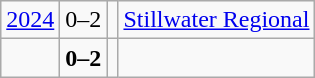<table class="wikitable">
<tr>
<td><a href='#'>2024</a></td>
<td>0–2</td>
<td></td>
<td><a href='#'>Stillwater Regional</a></td>
</tr>
<tr>
<td></td>
<td><strong>0–2</strong></td>
<td><strong></strong></td>
<td></td>
</tr>
</table>
